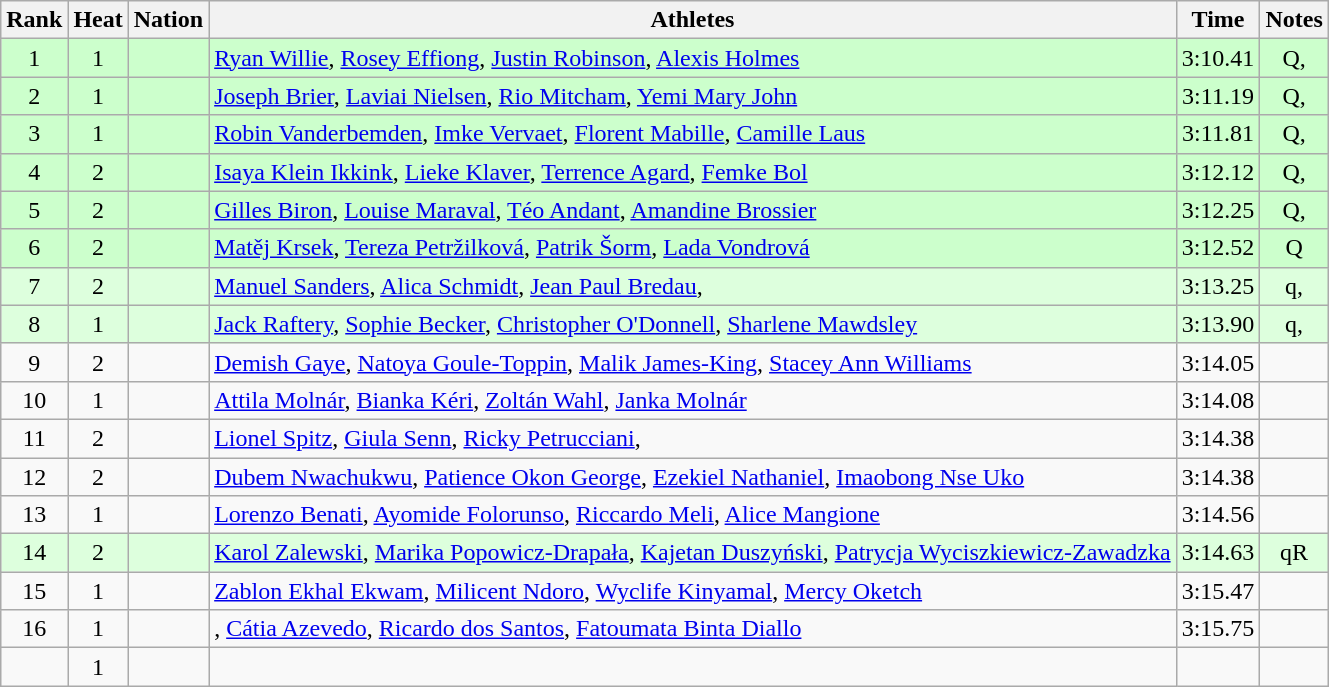<table class="wikitable sortable" style="text-align:center">
<tr>
<th>Rank</th>
<th>Heat</th>
<th>Nation</th>
<th>Athletes</th>
<th>Time</th>
<th>Notes</th>
</tr>
<tr bgcolor=ccffcc>
<td>1</td>
<td>1</td>
<td align=left></td>
<td align=left><a href='#'>Ryan Willie</a>, <a href='#'>Rosey Effiong</a>, <a href='#'>Justin Robinson</a>, <a href='#'>Alexis Holmes</a></td>
<td>3:10.41</td>
<td>Q, </td>
</tr>
<tr bgcolor=ccffcc>
<td>2</td>
<td>1</td>
<td align=left></td>
<td align=left><a href='#'>Joseph Brier</a>, <a href='#'>Laviai Nielsen</a>, <a href='#'>Rio Mitcham</a>, <a href='#'>Yemi Mary John</a></td>
<td>3:11.19</td>
<td>Q, </td>
</tr>
<tr bgcolor=ccffcc>
<td>3</td>
<td>1</td>
<td align=left></td>
<td align=left><a href='#'>Robin Vanderbemden</a>, <a href='#'>Imke Vervaet</a>, <a href='#'>Florent Mabille</a>, <a href='#'>Camille Laus</a></td>
<td>3:11.81</td>
<td>Q, </td>
</tr>
<tr bgcolor=ccffcc>
<td>4</td>
<td>2</td>
<td align=left></td>
<td align=left><a href='#'>Isaya Klein Ikkink</a>, <a href='#'>Lieke Klaver</a>, <a href='#'>Terrence Agard</a>, <a href='#'>Femke Bol</a></td>
<td>3:12.12</td>
<td>Q, </td>
</tr>
<tr bgcolor=ccffcc>
<td>5</td>
<td>2</td>
<td align=left></td>
<td align=left><a href='#'>Gilles Biron</a>, <a href='#'>Louise Maraval</a>, <a href='#'>Téo Andant</a>, <a href='#'>Amandine Brossier</a></td>
<td>3:12.25</td>
<td>Q, </td>
</tr>
<tr bgcolor=ccffcc>
<td>6</td>
<td>2</td>
<td align=left></td>
<td align=left><a href='#'>Matěj Krsek</a>, <a href='#'>Tereza Petržilková</a>, <a href='#'>Patrik Šorm</a>, <a href='#'>Lada Vondrová</a></td>
<td>3:12.52</td>
<td>Q</td>
</tr>
<tr bgcolor=ddffdd>
<td>7</td>
<td>2</td>
<td align=left></td>
<td align=left><a href='#'>Manuel Sanders</a>, <a href='#'>Alica Schmidt</a>, <a href='#'>Jean Paul Bredau</a>, </td>
<td>3:13.25</td>
<td>q, </td>
</tr>
<tr bgcolor=ddffdd>
<td>8</td>
<td>1</td>
<td align=left></td>
<td align=left><a href='#'>Jack Raftery</a>, <a href='#'>Sophie Becker</a>, <a href='#'>Christopher O'Donnell</a>, <a href='#'>Sharlene Mawdsley</a></td>
<td>3:13.90</td>
<td>q, </td>
</tr>
<tr>
<td>9</td>
<td>2</td>
<td align=left></td>
<td align=left><a href='#'>Demish Gaye</a>, <a href='#'>Natoya Goule-Toppin</a>, <a href='#'>Malik James-King</a>, <a href='#'>Stacey Ann Williams</a></td>
<td>3:14.05</td>
<td></td>
</tr>
<tr>
<td>10</td>
<td>1</td>
<td align=left></td>
<td align=left><a href='#'>Attila Molnár</a>, <a href='#'>Bianka Kéri</a>, <a href='#'>Zoltán Wahl</a>, <a href='#'>Janka Molnár</a></td>
<td>3:14.08</td>
<td></td>
</tr>
<tr>
<td>11</td>
<td>2</td>
<td align=left></td>
<td align=left><a href='#'>Lionel Spitz</a>, <a href='#'>Giula Senn</a>, <a href='#'>Ricky Petrucciani</a>, </td>
<td>3:14.38</td>
<td></td>
</tr>
<tr>
<td>12</td>
<td>2</td>
<td align=left></td>
<td align=left><a href='#'>Dubem Nwachukwu</a>, <a href='#'>Patience Okon George</a>, <a href='#'>Ezekiel Nathaniel</a>, <a href='#'>Imaobong Nse Uko</a></td>
<td>3:14.38</td>
<td></td>
</tr>
<tr>
<td>13</td>
<td>1</td>
<td align=left></td>
<td align=left><a href='#'>Lorenzo Benati</a>, <a href='#'>Ayomide Folorunso</a>, <a href='#'>Riccardo Meli</a>, <a href='#'>Alice Mangione</a></td>
<td>3:14.56</td>
<td></td>
</tr>
<tr bgcolor="ddffdd">
<td>14</td>
<td>2</td>
<td align=left></td>
<td align=left><a href='#'>Karol Zalewski</a>, <a href='#'>Marika Popowicz-Drapała</a>, <a href='#'>Kajetan Duszyński</a>, <a href='#'>Patrycja Wyciszkiewicz-Zawadzka</a></td>
<td>3:14.63</td>
<td>qR</td>
</tr>
<tr>
<td>15</td>
<td>1</td>
<td align=left></td>
<td align=left><a href='#'>Zablon Ekhal Ekwam</a>, <a href='#'>Milicent Ndoro</a>, <a href='#'>Wyclife Kinyamal</a>, <a href='#'>Mercy Oketch</a></td>
<td>3:15.47</td>
<td></td>
</tr>
<tr>
<td>16</td>
<td>1</td>
<td align=left></td>
<td align=left>, <a href='#'>Cátia Azevedo</a>, <a href='#'>Ricardo dos Santos</a>, <a href='#'>Fatoumata Binta Diallo</a></td>
<td>3:15.75</td>
<td></td>
</tr>
<tr>
<td></td>
<td>1</td>
<td align=left></td>
<td align=left></td>
<td></td>
<td></td>
</tr>
</table>
